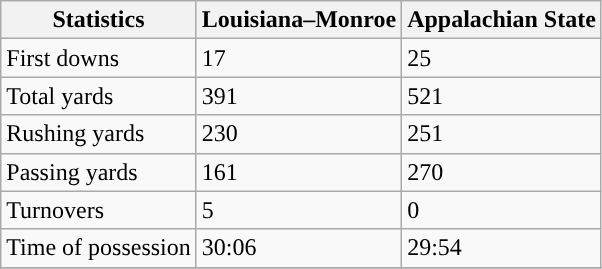<table class="wikitable">
<tr>
<th>Statistics</th>
<th>Louisiana–Monroe</th>
<th>Appalachian State</th>
</tr>
<tr>
<td>First downs</td>
<td>17</td>
<td>25</td>
</tr>
<tr>
<td>Total yards</td>
<td>391</td>
<td>521</td>
</tr>
<tr>
<td>Rushing yards</td>
<td>230</td>
<td>251</td>
</tr>
<tr>
<td>Passing yards</td>
<td>161</td>
<td>270</td>
</tr>
<tr>
<td>Turnovers</td>
<td>5</td>
<td>0</td>
</tr>
<tr>
<td>Time of possession</td>
<td>30:06</td>
<td>29:54</td>
</tr>
<tr>
</tr>
</table>
